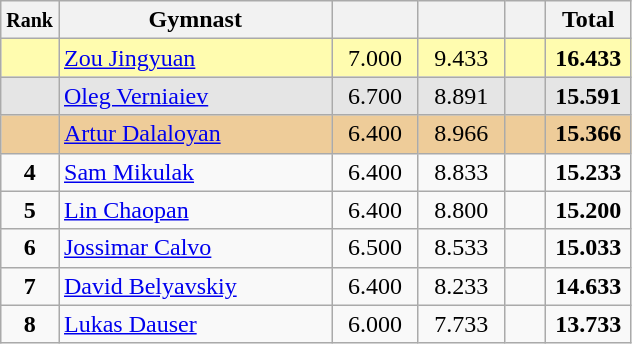<table style="text-align:center;" class="wikitable sortable">
<tr>
<th scope="col" style="width:15px;"><small>Rank</small></th>
<th scope="col" style="width:175px;">Gymnast</th>
<th scope="col" style="width:50px;"><small></small></th>
<th scope="col" style="width:50px;"><small></small></th>
<th scope="col" style="width:20px;"><small></small></th>
<th scope="col" style="width:50px;">Total</th>
</tr>
<tr style="background:#fffcaf;">
<td scope="row" style="text-align:center"><strong></strong></td>
<td style="text-align:left;"> <a href='#'>Zou Jingyuan</a></td>
<td>7.000</td>
<td>9.433</td>
<td></td>
<td><strong>16.433</strong></td>
</tr>
<tr style="background:#e5e5e5;">
<td scope="row" style="text-align:center"><strong></strong></td>
<td style="text-align:left;"> <a href='#'>Oleg Verniaiev</a></td>
<td>6.700</td>
<td>8.891</td>
<td></td>
<td><strong>15.591</strong></td>
</tr>
<tr style="background:#ec9;">
<td scope="row" style="text-align:center"><strong></strong></td>
<td style="text-align:left;"> <a href='#'>Artur Dalaloyan</a></td>
<td>6.400</td>
<td>8.966</td>
<td></td>
<td><strong>15.366</strong></td>
</tr>
<tr>
<td scope="row" style="text-align:center"><strong>4</strong></td>
<td style="text-align:left;"> <a href='#'>Sam Mikulak</a></td>
<td>6.400</td>
<td>8.833</td>
<td></td>
<td><strong>15.233</strong></td>
</tr>
<tr>
<td scope="row" style="text-align:center"><strong>5</strong></td>
<td style="text-align:left;"> <a href='#'>Lin Chaopan</a></td>
<td>6.400</td>
<td>8.800</td>
<td></td>
<td><strong>15.200</strong></td>
</tr>
<tr>
<td scope="row" style="text-align:center"><strong>6</strong></td>
<td style="text-align:left;"> <a href='#'>Jossimar Calvo</a></td>
<td>6.500</td>
<td>8.533</td>
<td></td>
<td><strong>15.033</strong></td>
</tr>
<tr>
<td scope="row" style="text-align:center"><strong>7</strong></td>
<td style="text-align:left;"> <a href='#'>David Belyavskiy</a></td>
<td>6.400</td>
<td>8.233</td>
<td></td>
<td><strong>14.633</strong></td>
</tr>
<tr>
<td scope="row" style="text-align:center"><strong>8</strong></td>
<td style="text-align:left;"> <a href='#'>Lukas Dauser</a></td>
<td>6.000</td>
<td>7.733</td>
<td></td>
<td><strong>13.733</strong></td>
</tr>
</table>
